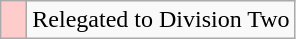<table class="wikitable">
<tr>
<td width=10px bgcolor="#ffcccc"></td>
<td>Relegated to Division Two</td>
</tr>
</table>
